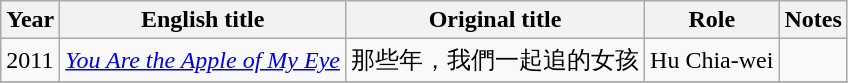<table class="wikitable sortable">
<tr>
<th>Year</th>
<th>English title</th>
<th>Original title</th>
<th>Role</th>
<th class="unsortable">Notes</th>
</tr>
<tr>
<td>2011</td>
<td><em><a href='#'>You Are the Apple of My Eye</a></em></td>
<td>那些年，我們一起追的女孩</td>
<td>Hu Chia-wei</td>
<td></td>
</tr>
<tr>
</tr>
</table>
